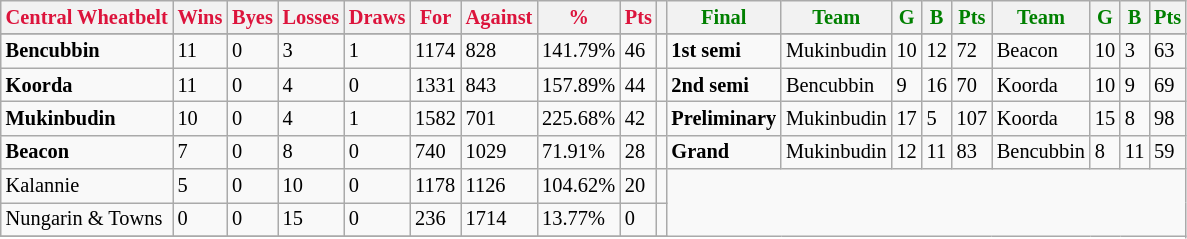<table style="font-size: 85%; text-align: left;" class="wikitable">
<tr>
<th style="color:crimson">Central Wheatbelt</th>
<th style="color:crimson">Wins</th>
<th style="color:crimson">Byes</th>
<th style="color:crimson">Losses</th>
<th style="color:crimson">Draws</th>
<th style="color:crimson">For</th>
<th style="color:crimson">Against</th>
<th style="color:crimson">%</th>
<th style="color:crimson">Pts</th>
<th></th>
<th style="color:green">Final</th>
<th style="color:green">Team</th>
<th style="color:green">G</th>
<th style="color:green">B</th>
<th style="color:green">Pts</th>
<th style="color:green">Team</th>
<th style="color:green">G</th>
<th style="color:green">B</th>
<th style="color:green">Pts</th>
</tr>
<tr>
</tr>
<tr>
</tr>
<tr>
<td><strong>Bencubbin</strong></td>
<td>11</td>
<td>0</td>
<td>3</td>
<td>1</td>
<td>1174</td>
<td>828</td>
<td>141.79%</td>
<td>46</td>
<td></td>
<td><strong>1st semi</strong></td>
<td>Mukinbudin</td>
<td>10</td>
<td>12</td>
<td>72</td>
<td>Beacon</td>
<td>10</td>
<td>3</td>
<td>63</td>
</tr>
<tr>
<td><strong>Koorda</strong></td>
<td>11</td>
<td>0</td>
<td>4</td>
<td>0</td>
<td>1331</td>
<td>843</td>
<td>157.89%</td>
<td>44</td>
<td></td>
<td><strong>2nd semi</strong></td>
<td>Bencubbin</td>
<td>9</td>
<td>16</td>
<td>70</td>
<td>Koorda</td>
<td>10</td>
<td>9</td>
<td>69</td>
</tr>
<tr>
<td><strong>Mukinbudin</strong></td>
<td>10</td>
<td>0</td>
<td>4</td>
<td>1</td>
<td>1582</td>
<td>701</td>
<td>225.68%</td>
<td>42</td>
<td></td>
<td><strong>Preliminary</strong></td>
<td>Mukinbudin</td>
<td>17</td>
<td>5</td>
<td>107</td>
<td>Koorda</td>
<td>15</td>
<td>8</td>
<td>98</td>
</tr>
<tr>
<td><strong>Beacon</strong></td>
<td>7</td>
<td>0</td>
<td>8</td>
<td>0</td>
<td>740</td>
<td>1029</td>
<td>71.91%</td>
<td>28</td>
<td></td>
<td><strong>Grand</strong></td>
<td>Mukinbudin</td>
<td>12</td>
<td>11</td>
<td>83</td>
<td>Bencubbin</td>
<td>8</td>
<td>11</td>
<td>59</td>
</tr>
<tr>
<td>Kalannie</td>
<td>5</td>
<td>0</td>
<td>10</td>
<td>0</td>
<td>1178</td>
<td>1126</td>
<td>104.62%</td>
<td>20</td>
<td></td>
</tr>
<tr>
<td>Nungarin & Towns</td>
<td>0</td>
<td>0</td>
<td>15</td>
<td>0</td>
<td>236</td>
<td>1714</td>
<td>13.77%</td>
<td>0</td>
<td></td>
</tr>
<tr>
</tr>
</table>
